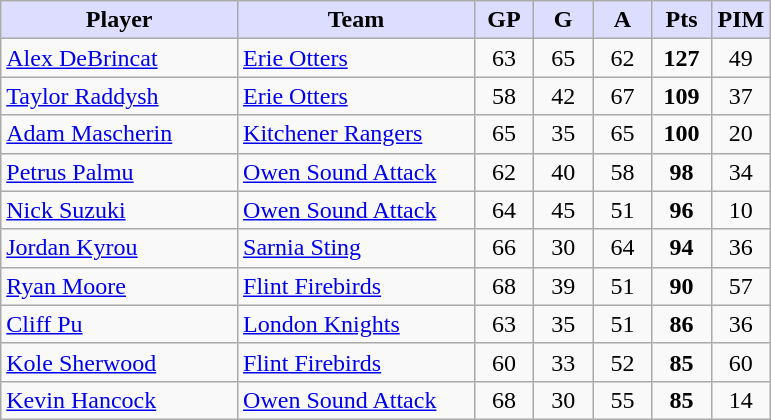<table class="wikitable" style="text-align:center">
<tr>
<th style="background:#ddf; width:30%;">Player</th>
<th style="background:#ddf; width:30%;">Team</th>
<th style="background:#ddf; width:7.5%;">GP</th>
<th style="background:#ddf; width:7.5%;">G</th>
<th style="background:#ddf; width:7.5%;">A</th>
<th style="background:#ddf; width:7.5%;">Pts</th>
<th style="background:#ddf; width:7.5%;">PIM</th>
</tr>
<tr>
<td align=left><a href='#'>Alex DeBrincat</a></td>
<td align=left><a href='#'>Erie Otters</a></td>
<td>63</td>
<td>65</td>
<td>62</td>
<td><strong>127</strong></td>
<td>49</td>
</tr>
<tr>
<td align=left><a href='#'>Taylor Raddysh</a></td>
<td align=left><a href='#'>Erie Otters</a></td>
<td>58</td>
<td>42</td>
<td>67</td>
<td><strong>109</strong></td>
<td>37</td>
</tr>
<tr>
<td align=left><a href='#'>Adam Mascherin</a></td>
<td align=left><a href='#'>Kitchener Rangers</a></td>
<td>65</td>
<td>35</td>
<td>65</td>
<td><strong>100</strong></td>
<td>20</td>
</tr>
<tr>
<td align=left><a href='#'>Petrus Palmu</a></td>
<td align=left><a href='#'>Owen Sound Attack</a></td>
<td>62</td>
<td>40</td>
<td>58</td>
<td><strong>98</strong></td>
<td>34</td>
</tr>
<tr>
<td align=left><a href='#'>Nick Suzuki</a></td>
<td align=left><a href='#'>Owen Sound Attack</a></td>
<td>64</td>
<td>45</td>
<td>51</td>
<td><strong>96</strong></td>
<td>10</td>
</tr>
<tr>
<td align=left><a href='#'>Jordan Kyrou</a></td>
<td align=left><a href='#'>Sarnia Sting</a></td>
<td>66</td>
<td>30</td>
<td>64</td>
<td><strong>94</strong></td>
<td>36</td>
</tr>
<tr>
<td align=left><a href='#'>Ryan Moore</a></td>
<td align=left><a href='#'>Flint Firebirds</a></td>
<td>68</td>
<td>39</td>
<td>51</td>
<td><strong>90</strong></td>
<td>57</td>
</tr>
<tr>
<td align=left><a href='#'>Cliff Pu</a></td>
<td align=left><a href='#'>London Knights</a></td>
<td>63</td>
<td>35</td>
<td>51</td>
<td><strong>86</strong></td>
<td>36</td>
</tr>
<tr>
<td align=left><a href='#'>Kole Sherwood</a></td>
<td align=left><a href='#'>Flint Firebirds</a></td>
<td>60</td>
<td>33</td>
<td>52</td>
<td><strong>85</strong></td>
<td>60</td>
</tr>
<tr>
<td align=left><a href='#'>Kevin Hancock</a></td>
<td align=left><a href='#'>Owen Sound Attack</a></td>
<td>68</td>
<td>30</td>
<td>55</td>
<td><strong>85</strong></td>
<td>14</td>
</tr>
</table>
